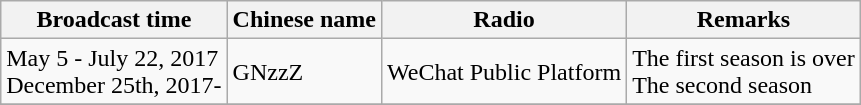<table class="wikitable sortable">
<tr>
<th>Broadcast time</th>
<th>Chinese name</th>
<th>Radio</th>
<th>Remarks</th>
</tr>
<tr ||>
<td>May 5 - July 22, 2017<br>December 25th, 2017-</td>
<td>GNzzZ</td>
<td>WeChat Public Platform</td>
<td>The first season is over<br>The second season</td>
</tr>
<tr>
</tr>
</table>
